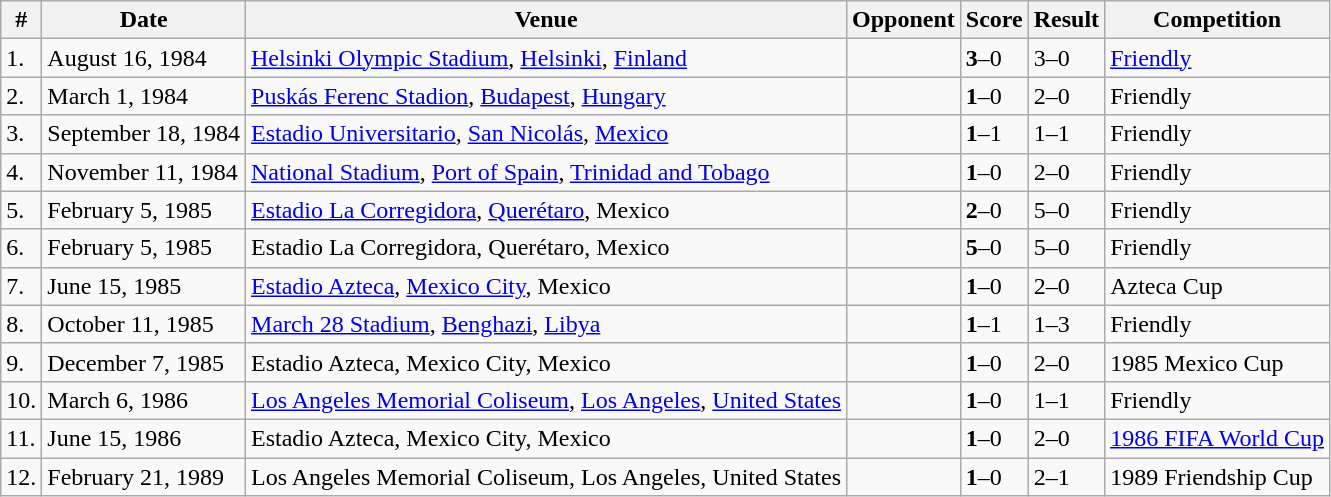<table class="wikitable collapsible collapsed" style="text-align: left;" align=center>
<tr>
<th>#</th>
<th>Date</th>
<th>Venue</th>
<th>Opponent</th>
<th>Score</th>
<th>Result</th>
<th>Competition</th>
</tr>
<tr>
<td>1.</td>
<td>August 16, 1984</td>
<td><a href='#'>Helsinki Olympic Stadium</a>, <a href='#'>Helsinki</a>, <a href='#'>Finland</a></td>
<td></td>
<td><strong>3</strong>–0</td>
<td>3–0</td>
<td><a href='#'>Friendly</a></td>
</tr>
<tr>
<td>2.</td>
<td>March 1, 1984</td>
<td><a href='#'>Puskás Ferenc Stadion</a>, <a href='#'>Budapest</a>, <a href='#'>Hungary</a></td>
<td></td>
<td><strong>1</strong>–0</td>
<td>2–0</td>
<td>Friendly</td>
</tr>
<tr>
<td>3.</td>
<td>September 18, 1984</td>
<td><a href='#'>Estadio Universitario</a>, <a href='#'>San Nicolás</a>, <a href='#'>Mexico</a></td>
<td></td>
<td><strong>1</strong>–1</td>
<td>1–1</td>
<td>Friendly</td>
</tr>
<tr>
<td>4.</td>
<td>November 11, 1984</td>
<td><a href='#'>National Stadium</a>, <a href='#'>Port of Spain</a>, <a href='#'>Trinidad and Tobago</a></td>
<td></td>
<td><strong>1</strong>–0</td>
<td>2–0</td>
<td>Friendly</td>
</tr>
<tr>
<td>5.</td>
<td>February 5, 1985</td>
<td><a href='#'>Estadio La Corregidora</a>, <a href='#'>Querétaro</a>, Mexico</td>
<td></td>
<td><strong>2</strong>–0</td>
<td>5–0</td>
<td>Friendly</td>
</tr>
<tr>
<td>6.</td>
<td>February 5, 1985</td>
<td>Estadio La Corregidora, Querétaro, Mexico</td>
<td></td>
<td><strong>5</strong>–0</td>
<td>5–0</td>
<td>Friendly</td>
</tr>
<tr>
<td>7.</td>
<td>June 15, 1985</td>
<td><a href='#'>Estadio Azteca</a>, <a href='#'>Mexico City</a>, Mexico</td>
<td></td>
<td><strong>1</strong>–0</td>
<td>2–0</td>
<td>Azteca Cup</td>
</tr>
<tr>
<td>8.</td>
<td>October 11, 1985</td>
<td><a href='#'>March 28 Stadium</a>, <a href='#'>Benghazi</a>, <a href='#'>Libya</a></td>
<td></td>
<td><strong>1</strong>–1</td>
<td>1–3</td>
<td>Friendly</td>
</tr>
<tr>
<td>9.</td>
<td>December 7, 1985</td>
<td>Estadio Azteca, Mexico City, Mexico</td>
<td></td>
<td><strong>1</strong>–0</td>
<td>2–0</td>
<td>1985 Mexico Cup</td>
</tr>
<tr>
<td>10.</td>
<td>March 6, 1986</td>
<td><a href='#'>Los Angeles Memorial Coliseum</a>, <a href='#'>Los Angeles</a>, <a href='#'>United States</a></td>
<td></td>
<td><strong>1</strong>–0</td>
<td>1–1</td>
<td>Friendly</td>
</tr>
<tr>
<td>11.</td>
<td>June 15, 1986</td>
<td>Estadio Azteca, Mexico City, Mexico</td>
<td></td>
<td><strong>1</strong>–0</td>
<td>2–0</td>
<td><a href='#'>1986 FIFA World Cup</a></td>
</tr>
<tr>
<td>12.</td>
<td>February 21, 1989</td>
<td>Los Angeles Memorial Coliseum, Los Angeles, United States</td>
<td></td>
<td><strong>1</strong>–0</td>
<td>2–1</td>
<td>1989 Friendship Cup</td>
</tr>
</table>
